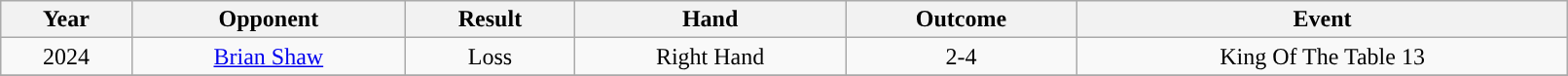<table class="wikitable mw-collapsible" style="text-align: center;" width="85%">
<tr>
<th><strong>Year</strong></th>
<th scope="col">Opponent</th>
<th scope="col">Result</th>
<th scope="col">Hand</th>
<th style="width:">Outcome</th>
<th style="width:">Event</th>
</tr>
<tr>
<td>2024</td>
<td> <a href='#'>Brian Shaw</a></td>
<td>Loss</td>
<td>Right Hand</td>
<td>2-4</td>
<td>King Of The Table 13</td>
</tr>
<tr>
</tr>
</table>
